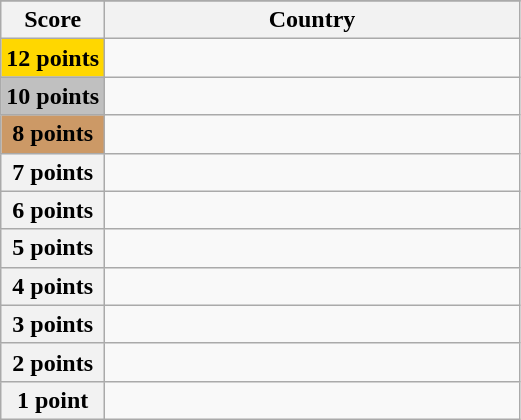<table class="wikitable">
<tr>
</tr>
<tr>
<th scope="col" width="20%">Score</th>
<th scope="col">Country</th>
</tr>
<tr>
<th scope="row" style="background:gold">12 points</th>
<td></td>
</tr>
<tr>
<th scope="row" style="background:silver">10 points</th>
<td></td>
</tr>
<tr>
<th scope="row" style="background:#CC9966">8 points</th>
<td></td>
</tr>
<tr>
<th scope="row">7 points</th>
<td></td>
</tr>
<tr>
<th scope="row">6 points</th>
<td></td>
</tr>
<tr>
<th scope="row">5 points</th>
<td></td>
</tr>
<tr>
<th scope="row">4 points</th>
<td></td>
</tr>
<tr>
<th scope="row">3 points</th>
<td></td>
</tr>
<tr>
<th scope="row">2 points</th>
<td></td>
</tr>
<tr>
<th scope="row">1 point</th>
<td></td>
</tr>
</table>
